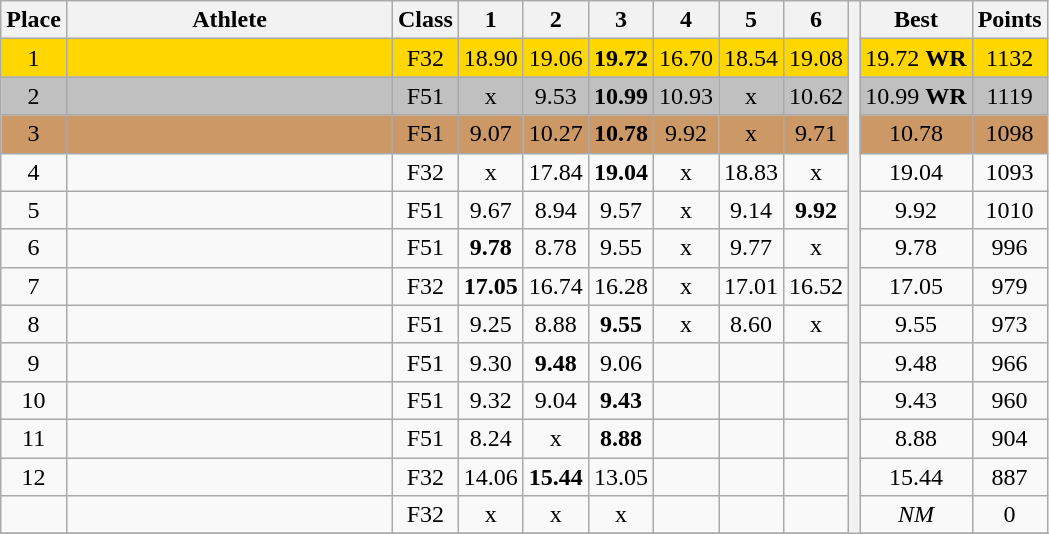<table class="wikitable" style="text-align:center">
<tr>
<th>Place</th>
<th width=210>Athlete</th>
<th>Class</th>
<th>1</th>
<th>2</th>
<th>3</th>
<th>4</th>
<th>5</th>
<th>6</th>
<th rowspan=20></th>
<th>Best</th>
<th>Points</th>
</tr>
<tr bgcolor=gold>
<td>1</td>
<td align=left></td>
<td>F32</td>
<td>18.90</td>
<td>19.06</td>
<td><strong>19.72</strong></td>
<td>16.70</td>
<td>18.54</td>
<td>19.08</td>
<td>19.72 <strong>WR</strong></td>
<td>1132</td>
</tr>
<tr bgcolor=silver>
<td>2</td>
<td align=left></td>
<td>F51</td>
<td>x</td>
<td>9.53</td>
<td><strong>10.99</strong></td>
<td>10.93</td>
<td>x</td>
<td>10.62</td>
<td>10.99 <strong>WR</strong></td>
<td>1119</td>
</tr>
<tr bgcolor=cc9966>
<td>3</td>
<td align=left></td>
<td>F51</td>
<td>9.07</td>
<td>10.27</td>
<td><strong>10.78</strong></td>
<td>9.92</td>
<td>x</td>
<td>9.71</td>
<td>10.78</td>
<td>1098</td>
</tr>
<tr>
<td>4</td>
<td align=left></td>
<td>F32</td>
<td>x</td>
<td>17.84</td>
<td><strong>19.04</strong></td>
<td>x</td>
<td>18.83</td>
<td>x</td>
<td>19.04</td>
<td>1093</td>
</tr>
<tr>
<td>5</td>
<td align=left></td>
<td>F51</td>
<td>9.67</td>
<td>8.94</td>
<td>9.57</td>
<td>x</td>
<td>9.14</td>
<td><strong>9.92</strong></td>
<td>9.92</td>
<td>1010</td>
</tr>
<tr>
<td>6</td>
<td align=left></td>
<td>F51</td>
<td><strong>9.78</strong></td>
<td>8.78</td>
<td>9.55</td>
<td>x</td>
<td>9.77</td>
<td>x</td>
<td>9.78</td>
<td>996</td>
</tr>
<tr>
<td>7</td>
<td align=left></td>
<td>F32</td>
<td><strong>17.05</strong></td>
<td>16.74</td>
<td>16.28</td>
<td>x</td>
<td>17.01</td>
<td>16.52</td>
<td>17.05</td>
<td>979</td>
</tr>
<tr>
<td>8</td>
<td align=left></td>
<td>F51</td>
<td>9.25</td>
<td>8.88</td>
<td><strong>9.55</strong></td>
<td>x</td>
<td>8.60</td>
<td>x</td>
<td>9.55</td>
<td>973</td>
</tr>
<tr>
<td>9</td>
<td align=left></td>
<td>F51</td>
<td>9.30</td>
<td><strong>9.48</strong></td>
<td>9.06</td>
<td></td>
<td></td>
<td></td>
<td>9.48</td>
<td>966</td>
</tr>
<tr>
<td>10</td>
<td align=left></td>
<td>F51</td>
<td>9.32</td>
<td>9.04</td>
<td><strong>9.43</strong></td>
<td></td>
<td></td>
<td></td>
<td>9.43</td>
<td>960</td>
</tr>
<tr>
<td>11</td>
<td align=left></td>
<td>F51</td>
<td>8.24</td>
<td>x</td>
<td><strong>8.88</strong></td>
<td></td>
<td></td>
<td></td>
<td>8.88</td>
<td>904</td>
</tr>
<tr>
<td>12</td>
<td align=left></td>
<td>F32</td>
<td>14.06</td>
<td><strong>15.44</strong></td>
<td>13.05</td>
<td></td>
<td></td>
<td></td>
<td>15.44</td>
<td>887</td>
</tr>
<tr>
<td></td>
<td align=left></td>
<td>F32</td>
<td>x</td>
<td>x</td>
<td>x</td>
<td></td>
<td></td>
<td></td>
<td><em>NM</em></td>
<td>0</td>
</tr>
<tr>
</tr>
</table>
